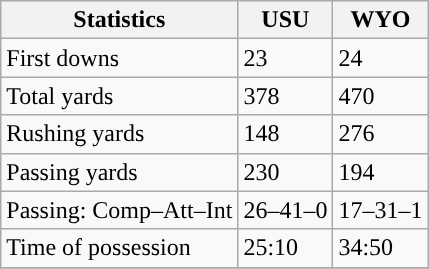<table class="wikitable" style="float: left;">
<tr>
<th>Statistics</th>
<th>USU</th>
<th>WYO</th>
</tr>
<tr>
<td>First downs</td>
<td>23</td>
<td>24</td>
</tr>
<tr>
<td>Total yards</td>
<td>378</td>
<td>470</td>
</tr>
<tr>
<td>Rushing yards</td>
<td>148</td>
<td>276</td>
</tr>
<tr>
<td>Passing yards</td>
<td>230</td>
<td>194</td>
</tr>
<tr>
<td>Passing: Comp–Att–Int</td>
<td>26–41–0</td>
<td>17–31–1</td>
</tr>
<tr>
<td>Time of possession</td>
<td>25:10</td>
<td>34:50</td>
</tr>
<tr>
</tr>
</table>
